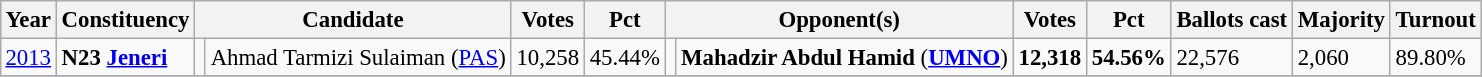<table class="wikitable" style="margin:0.5em ; font-size:95%">
<tr>
<th>Year</th>
<th>Constituency</th>
<th colspan=2>Candidate</th>
<th>Votes</th>
<th>Pct</th>
<th colspan=2>Opponent(s)</th>
<th>Votes</th>
<th>Pct</th>
<th>Ballots cast</th>
<th>Majority</th>
<th>Turnout</th>
</tr>
<tr>
<td><a href='#'>2013</a></td>
<td><strong>N23 <a href='#'>Jeneri</a></strong></td>
<td></td>
<td>Ahmad Tarmizi Sulaiman (<a href='#'>PAS</a>)</td>
<td align="right">10,258</td>
<td>45.44%</td>
<td></td>
<td><strong>Mahadzir Abdul Hamid</strong> (<a href='#'><strong>UMNO</strong></a>)</td>
<td align="right"><strong>12,318</strong></td>
<td><strong>54.56%</strong></td>
<td>22,576</td>
<td>2,060</td>
<td>89.80%</td>
</tr>
<tr>
</tr>
</table>
